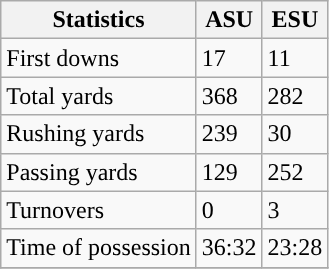<table class="wikitable" style="float: left;">
<tr>
<th>Statistics</th>
<th>ASU</th>
<th>ESU</th>
</tr>
<tr>
<td>First downs</td>
<td>17</td>
<td>11</td>
</tr>
<tr>
<td>Total yards</td>
<td>368</td>
<td>282</td>
</tr>
<tr>
<td>Rushing yards</td>
<td>239</td>
<td>30</td>
</tr>
<tr>
<td>Passing yards</td>
<td>129</td>
<td>252</td>
</tr>
<tr>
<td>Turnovers</td>
<td>0</td>
<td>3</td>
</tr>
<tr>
<td>Time of possession</td>
<td>36:32</td>
<td>23:28</td>
</tr>
<tr>
</tr>
</table>
